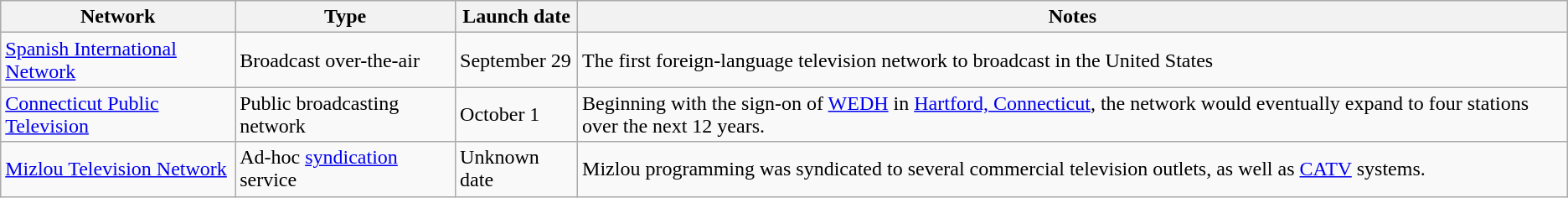<table class="wikitable sortable">
<tr>
<th>Network</th>
<th>Type</th>
<th>Launch date</th>
<th>Notes</th>
</tr>
<tr>
<td><a href='#'>Spanish International Network</a></td>
<td>Broadcast over-the-air</td>
<td>September 29</td>
<td>The first foreign-language television network to broadcast in the United States</td>
</tr>
<tr>
<td><a href='#'>Connecticut Public Television</a></td>
<td>Public broadcasting network</td>
<td>October 1</td>
<td>Beginning with the sign-on of <a href='#'>WEDH</a> in <a href='#'>Hartford, Connecticut</a>, the network would eventually expand to four stations over the next 12 years.</td>
</tr>
<tr>
<td><a href='#'>Mizlou Television Network</a></td>
<td>Ad-hoc <a href='#'>syndication</a> service</td>
<td>Unknown date</td>
<td>Mizlou programming was syndicated to several commercial television outlets, as well as <a href='#'>CATV</a> systems.</td>
</tr>
</table>
